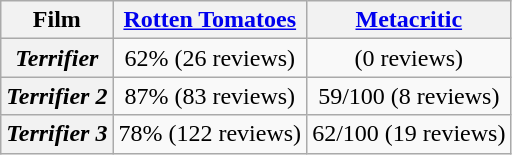<table class="wikitable plainrowheaders sortable" style="text-align: center;">
<tr>
<th scope="col">Film</th>
<th scope="col"><a href='#'>Rotten Tomatoes</a></th>
<th scope="col"><a href='#'>Metacritic</a></th>
</tr>
<tr>
<th scope="row"><em>Terrifier</em></th>
<td>62% (26 reviews)</td>
<td> (0 reviews)</td>
</tr>
<tr>
<th scope="row"><em>Terrifier 2</em></th>
<td>87% (83 reviews)</td>
<td>59/100 (8 reviews)</td>
</tr>
<tr>
<th scope="row"><em>Terrifier 3</em></th>
<td>78% (122 reviews)</td>
<td>62/100 (19 reviews)</td>
</tr>
</table>
